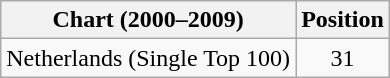<table class="wikitable">
<tr>
<th>Chart (2000–2009)</th>
<th>Position</th>
</tr>
<tr>
<td>Netherlands (Single Top 100)</td>
<td align="center">31</td>
</tr>
</table>
